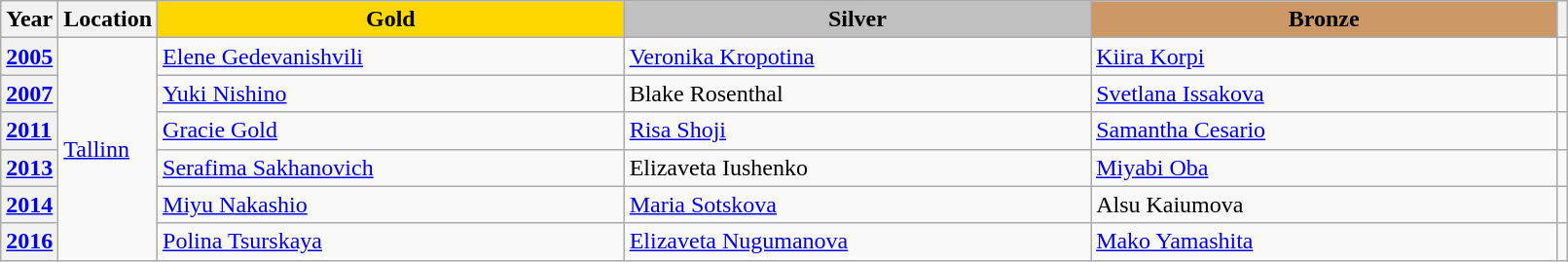<table class="wikitable unsortable" style="text-align:left; width:85%">
<tr>
<th scope="col" style="text-align:center">Year</th>
<th scope="col" style="text-align:center">Location</th>
<td scope="col" style="text-align:center; width:30%; background:gold"><strong>Gold</strong></td>
<td scope="col" style="text-align:center; width:30%; background:silver"><strong>Silver</strong></td>
<td scope="col" style="text-align:center; width:30%; background:#c96"><strong>Bronze</strong></td>
<th scope="col" style="text-align:center"></th>
</tr>
<tr>
<th scope="row" style="text-align:left"><a href='#'>2005</a></th>
<td rowspan="6"><a href='#'>Tallinn</a></td>
<td> <a href='#'>Elene Gedevanishvili</a></td>
<td> <a href='#'>Veronika Kropotina</a></td>
<td> <a href='#'>Kiira Korpi</a></td>
<td></td>
</tr>
<tr>
<th scope="row" style="text-align:left"><a href='#'>2007</a></th>
<td> <a href='#'>Yuki Nishino</a></td>
<td> Blake Rosenthal</td>
<td> <a href='#'>Svetlana Issakova</a></td>
<td></td>
</tr>
<tr>
<th scope="row" style="text-align:left"><a href='#'>2011</a></th>
<td> <a href='#'>Gracie Gold</a></td>
<td> <a href='#'>Risa Shoji</a></td>
<td> <a href='#'>Samantha Cesario</a></td>
<td></td>
</tr>
<tr>
<th scope="row" style="text-align:left"><a href='#'>2013</a></th>
<td> <a href='#'>Serafima Sakhanovich</a></td>
<td> Elizaveta Iushenko</td>
<td> <a href='#'>Miyabi Oba</a></td>
<td></td>
</tr>
<tr>
<th scope="row" style="text-align:left"><a href='#'>2014</a></th>
<td> <a href='#'>Miyu Nakashio</a></td>
<td> <a href='#'>Maria Sotskova</a></td>
<td> Alsu Kaiumova</td>
<td></td>
</tr>
<tr>
<th scope="row" style="text-align:left"><a href='#'>2016</a></th>
<td> <a href='#'>Polina Tsurskaya</a></td>
<td> <a href='#'>Elizaveta Nugumanova</a></td>
<td> <a href='#'>Mako Yamashita</a></td>
<td></td>
</tr>
</table>
